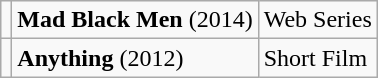<table class="creditList creditByType wikitable">
<tr>
<td></td>
<td><strong>Mad Black Men</strong> (2014)</td>
<td>Web Series</td>
</tr>
<tr>
<td></td>
<td><strong>Anything</strong> (2012)</td>
<td>Short Film</td>
</tr>
</table>
